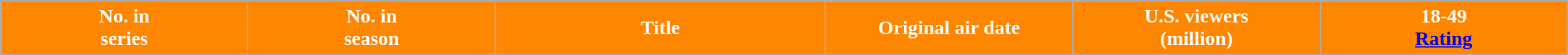<table class="wikitable plainrowheaders" style="width:100%; margin:auto;">
<tr>
</tr>
<tr style="color:white">
<th scope="col" style="background-color: #ff8600; width:12em;">No. in<br>series</th>
<th scope="col" style="background-color: #ff8600; width:12em;">No. in<br>season</th>
<th scope="col" style="background-color: #ff8600;">Title<br></th>
<th scope="col" style="background-color: #ff8600; width:12em;">Original air date<br></th>
<th scope="col" style="background-color: #ff8600; width:12em;">U.S. viewers<br>(million)</th>
<th scope="col" style="background-color: #ff8600; width:12em;">18-49<br><a href='#'>Rating</a><br>












</th>
</tr>
</table>
